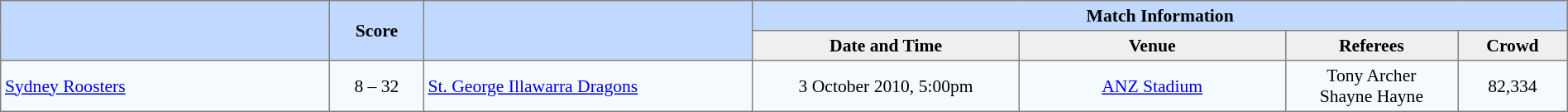<table border="1" cellpadding="3" cellspacing="0" style="border-collapse:collapse; font-size:90%; width:100%">
<tr style="background:#c1d8ff;">
<th rowspan="2" style="width:21%;"></th>
<th rowspan="2" style="width:6%;">Score</th>
<th rowspan="2" style="width:21%;"></th>
<th colspan=6>Match Information</th>
</tr>
<tr style="background:#efefef;">
<th width=17%>Date and Time</th>
<th width=17%>Venue</th>
<th width=11%>Referees</th>
<th width=7%>Crowd</th>
</tr>
<tr style="text-align:center; background:#f5faff;">
<td align=left> <a href='#'>Sydney Roosters</a></td>
<td>8 – 32</td>
<td align=left> <a href='#'>St. George Illawarra Dragons</a></td>
<td>3 October 2010, 5:00pm</td>
<td><a href='#'>ANZ Stadium</a></td>
<td>Tony Archer<br>Shayne Hayne</td>
<td>82,334</td>
</tr>
</table>
